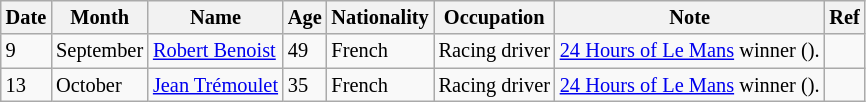<table class="wikitable" style="font-size:85%;">
<tr>
<th>Date</th>
<th>Month</th>
<th>Name</th>
<th>Age</th>
<th>Nationality</th>
<th>Occupation</th>
<th>Note</th>
<th>Ref</th>
</tr>
<tr>
<td>9</td>
<td>September</td>
<td><a href='#'>Robert Benoist</a></td>
<td>49</td>
<td>French</td>
<td>Racing driver</td>
<td><a href='#'>24 Hours of Le Mans</a> winner ().</td>
<td></td>
</tr>
<tr>
<td>13</td>
<td>October</td>
<td><a href='#'>Jean Trémoulet</a></td>
<td>35</td>
<td>French</td>
<td>Racing driver</td>
<td><a href='#'>24 Hours of Le Mans</a> winner ().</td>
<td></td>
</tr>
</table>
